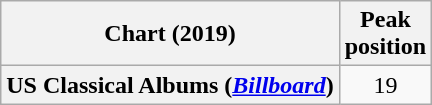<table class="wikitable sortable plainrowheaders">
<tr>
<th scope="col">Chart (2019)</th>
<th scope="col">Peak<br>position</th>
</tr>
<tr>
<th scope="row">US Classical Albums (<em><a href='#'>Billboard</a></em>)</th>
<td style="text-align:center;">19</td>
</tr>
</table>
